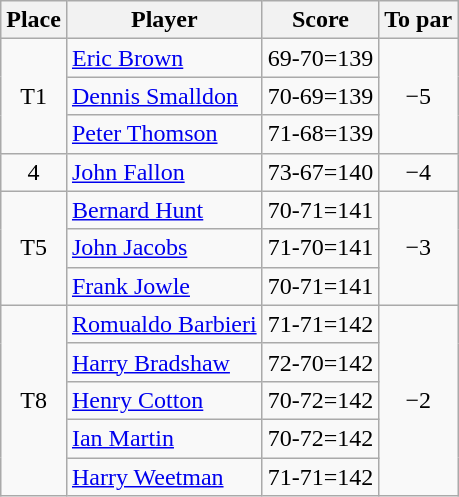<table class="wikitable">
<tr>
<th>Place</th>
<th>Player</th>
<th>Score</th>
<th>To par</th>
</tr>
<tr>
<td rowspan="3" align=center>T1</td>
<td> <a href='#'>Eric Brown</a></td>
<td align=center>69-70=139</td>
<td rowspan="3" align=center>−5</td>
</tr>
<tr>
<td> <a href='#'>Dennis Smalldon</a></td>
<td align=center>70-69=139</td>
</tr>
<tr>
<td> <a href='#'>Peter Thomson</a></td>
<td align=center>71-68=139</td>
</tr>
<tr>
<td align=center>4</td>
<td> <a href='#'>John Fallon</a></td>
<td align=center>73-67=140</td>
<td align=center>−4</td>
</tr>
<tr>
<td rowspan="3" align=center>T5</td>
<td> <a href='#'>Bernard Hunt</a></td>
<td align=center>70-71=141</td>
<td rowspan="3" align=center>−3</td>
</tr>
<tr>
<td> <a href='#'>John Jacobs</a></td>
<td align=center>71-70=141</td>
</tr>
<tr>
<td> <a href='#'>Frank Jowle</a></td>
<td align=center>70-71=141</td>
</tr>
<tr>
<td rowspan="5" align=center>T8</td>
<td> <a href='#'>Romualdo Barbieri</a></td>
<td align=center>71-71=142</td>
<td rowspan="5" align=center>−2</td>
</tr>
<tr>
<td> <a href='#'>Harry Bradshaw</a></td>
<td align=center>72-70=142</td>
</tr>
<tr>
<td> <a href='#'>Henry Cotton</a></td>
<td align=center>70-72=142</td>
</tr>
<tr>
<td> <a href='#'>Ian Martin</a></td>
<td align=center>70-72=142</td>
</tr>
<tr>
<td> <a href='#'>Harry Weetman</a></td>
<td align=center>71-71=142</td>
</tr>
</table>
